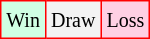<table class="wikitable">
<tr>
<td style="background-color: #d0ffe3; border:1px solid red;"><small>Win</small></td>
<td style="background-color: #f3f3f3; border:1px solid red;"><small>Draw</small></td>
<td style="background-color: #ffd0e3; border:1px solid red;"><small>Loss</small></td>
</tr>
</table>
